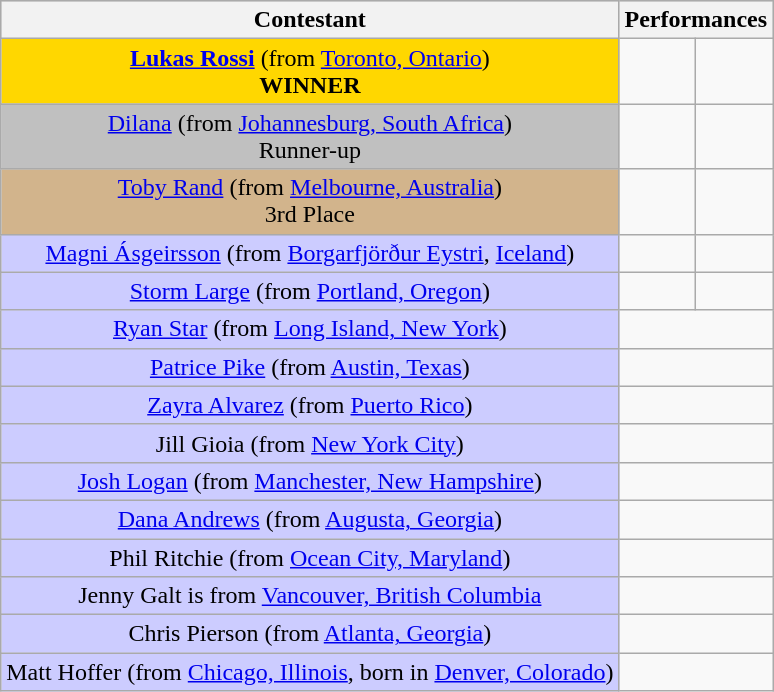<table class="wikitable">
<tr style="background:#ccc;">
<th>Contestant</th>
<th Colspan=2>Performances</th>
</tr>
<tr>
<td style="background:gold; text-align:center;"><strong><a href='#'>Lukas Rossi</a></strong> (from <a href='#'>Toronto, Ontario</a>) <br> <strong>WINNER</strong></td>
<td><br></td>
<td><br></td>
</tr>
<tr>
<td style="background:silver; text-align:center;"><a href='#'>Dilana</a> (from <a href='#'>Johannesburg, South Africa</a>) <br> Runner-up</td>
<td><br></td>
<td><br></td>
</tr>
<tr>
<td style="background:tan; text-align:center;"><a href='#'>Toby Rand</a> (from <a href='#'>Melbourne, Australia</a>) <br> 3rd Place</td>
<td><br></td>
<td><br></td>
</tr>
<tr>
<td style="background:#ccf; text-align:center;"><a href='#'>Magni Ásgeirsson</a> (from <a href='#'>Borgarfjörður Eystri</a>, <a href='#'>Iceland</a>)</td>
<td><br></td>
<td><br></td>
</tr>
<tr>
<td style="background:#ccf; text-align:center;"><a href='#'>Storm Large</a> (from <a href='#'>Portland, Oregon</a>)</td>
<td><br></td>
<td><br></td>
</tr>
<tr>
<td style="background:#ccf; text-align:center;"><a href='#'>Ryan Star</a> (from <a href='#'>Long Island, New York</a>)</td>
<td colspan=2><br></td>
</tr>
<tr>
<td style="background:#ccf; text-align:center;"><a href='#'>Patrice Pike</a> (from <a href='#'>Austin, Texas</a>)</td>
<td colspan=2><br></td>
</tr>
<tr>
<td style="background:#ccf; text-align:center;"><a href='#'>Zayra Alvarez</a> (from <a href='#'>Puerto Rico</a>)</td>
<td colspan=2><br></td>
</tr>
<tr>
<td style="background:#ccf; text-align:center;">Jill Gioia (from <a href='#'>New York City</a>)</td>
<td colspan=2><br></td>
</tr>
<tr>
<td style="background:#ccf; text-align:center;"><a href='#'>Josh Logan</a> (from <a href='#'>Manchester, New Hampshire</a>)</td>
<td colspan=2><br></td>
</tr>
<tr>
<td style="background:#ccf; text-align:center;"><a href='#'>Dana Andrews</a> (from <a href='#'>Augusta, Georgia</a>)</td>
<td colspan=2><br></td>
</tr>
<tr>
<td style="background:#ccf; text-align:center;">Phil Ritchie (from <a href='#'>Ocean City, Maryland</a>)</td>
<td colspan=2><br></td>
</tr>
<tr>
<td style="background:#ccf; text-align:center;">Jenny Galt is from <a href='#'>Vancouver, British Columbia</a></td>
<td colspan=2><br></td>
</tr>
<tr>
<td style="background:#ccf; text-align:center;">Chris Pierson (from <a href='#'>Atlanta, Georgia</a>)</td>
<td colspan=2><br></td>
</tr>
<tr>
<td style="background:#ccf; text-align:center;">Matt Hoffer (from <a href='#'>Chicago, Illinois</a>, born in <a href='#'>Denver, Colorado</a>)</td>
<td colspan=2><br></td>
</tr>
</table>
